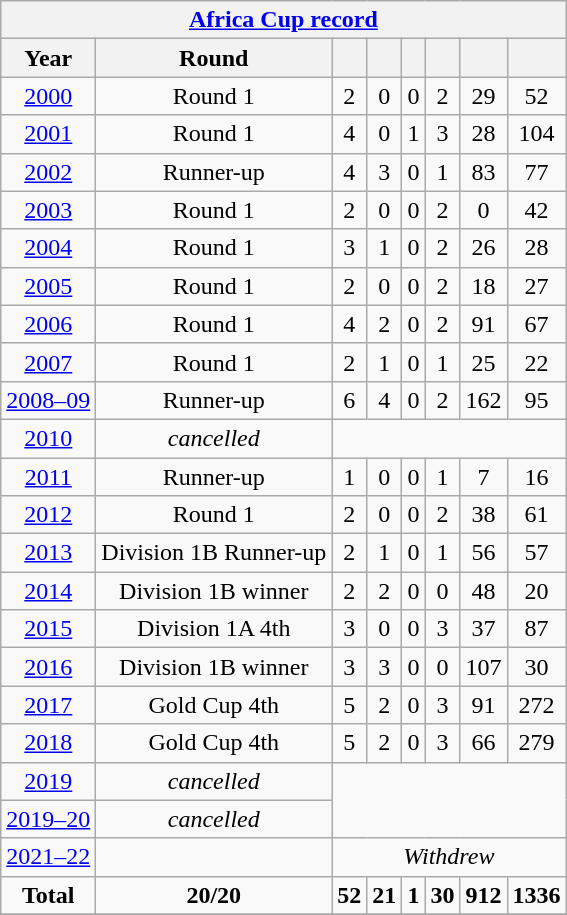<table class="wikitable" style="text-align:center;">
<tr>
<th colspan=8><a href='#'>Africa Cup record</a></th>
</tr>
<tr>
<th>Year</th>
<th>Round</th>
<th></th>
<th></th>
<th></th>
<th></th>
<th></th>
<th></th>
</tr>
<tr>
<td><a href='#'>2000</a></td>
<td>Round 1</td>
<td>2</td>
<td>0</td>
<td>0</td>
<td>2</td>
<td>29</td>
<td>52</td>
</tr>
<tr>
<td><a href='#'>2001</a></td>
<td>Round 1</td>
<td>4</td>
<td>0</td>
<td>1</td>
<td>3</td>
<td>28</td>
<td>104</td>
</tr>
<tr>
<td><a href='#'>2002</a></td>
<td>Runner-up</td>
<td>4</td>
<td>3</td>
<td>0</td>
<td>1</td>
<td>83</td>
<td>77</td>
</tr>
<tr>
<td><a href='#'>2003</a></td>
<td>Round 1</td>
<td>2</td>
<td>0</td>
<td>0</td>
<td>2</td>
<td>0</td>
<td>42</td>
</tr>
<tr>
<td><a href='#'>2004</a></td>
<td>Round 1</td>
<td>3</td>
<td>1</td>
<td>0</td>
<td>2</td>
<td>26</td>
<td>28</td>
</tr>
<tr>
<td><a href='#'>2005</a></td>
<td>Round 1</td>
<td>2</td>
<td>0</td>
<td>0</td>
<td>2</td>
<td>18</td>
<td>27</td>
</tr>
<tr>
<td><a href='#'>2006</a></td>
<td>Round 1</td>
<td>4</td>
<td>2</td>
<td>0</td>
<td>2</td>
<td>91</td>
<td>67</td>
</tr>
<tr>
<td><a href='#'>2007</a></td>
<td>Round 1</td>
<td>2</td>
<td>1</td>
<td>0</td>
<td>1</td>
<td>25</td>
<td>22</td>
</tr>
<tr>
<td><a href='#'>2008–09</a></td>
<td>Runner-up</td>
<td>6</td>
<td>4</td>
<td>0</td>
<td>2</td>
<td>162</td>
<td>95</td>
</tr>
<tr>
<td><a href='#'>2010</a></td>
<td><em>cancelled</em></td>
</tr>
<tr>
<td><a href='#'>2011</a></td>
<td>Runner-up</td>
<td>1</td>
<td>0</td>
<td>0</td>
<td>1</td>
<td>7</td>
<td>16</td>
</tr>
<tr>
<td><a href='#'>2012</a></td>
<td>Round 1</td>
<td>2</td>
<td>0</td>
<td>0</td>
<td>2</td>
<td>38</td>
<td>61</td>
</tr>
<tr>
<td><a href='#'>2013</a></td>
<td>Division 1B Runner-up</td>
<td>2</td>
<td>1</td>
<td>0</td>
<td>1</td>
<td>56</td>
<td>57</td>
</tr>
<tr>
<td><a href='#'>2014</a></td>
<td>Division 1B winner</td>
<td>2</td>
<td>2</td>
<td>0</td>
<td>0</td>
<td>48</td>
<td>20</td>
</tr>
<tr>
<td><a href='#'>2015</a></td>
<td>Division 1A 4th</td>
<td>3</td>
<td>0</td>
<td>0</td>
<td>3</td>
<td>37</td>
<td>87</td>
</tr>
<tr>
<td><a href='#'>2016</a></td>
<td>Division 1B winner</td>
<td>3</td>
<td>3</td>
<td>0</td>
<td>0</td>
<td>107</td>
<td>30</td>
</tr>
<tr>
<td><a href='#'>2017</a></td>
<td>Gold Cup 4th</td>
<td>5</td>
<td>2</td>
<td>0</td>
<td>3</td>
<td>91</td>
<td>272</td>
</tr>
<tr>
<td><a href='#'>2018</a></td>
<td>Gold Cup 4th</td>
<td>5</td>
<td>2</td>
<td>0</td>
<td>3</td>
<td>66</td>
<td>279</td>
</tr>
<tr>
<td><a href='#'>2019</a></td>
<td><em>cancelled</em></td>
</tr>
<tr>
<td><a href='#'>2019–20</a></td>
<td><em>cancelled</em></td>
</tr>
<tr>
<td><a href='#'>2021–22</a></td>
<td></td>
<td colspan=9><em>Withdrew</em></td>
</tr>
<tr>
<td><strong>Total</strong></td>
<td><strong>20/20</strong></td>
<td><strong>52</strong></td>
<td><strong>21</strong></td>
<td><strong>1</strong></td>
<td><strong>30</strong></td>
<td><strong>912</strong></td>
<td><strong>1336</strong></td>
</tr>
<tr>
</tr>
</table>
